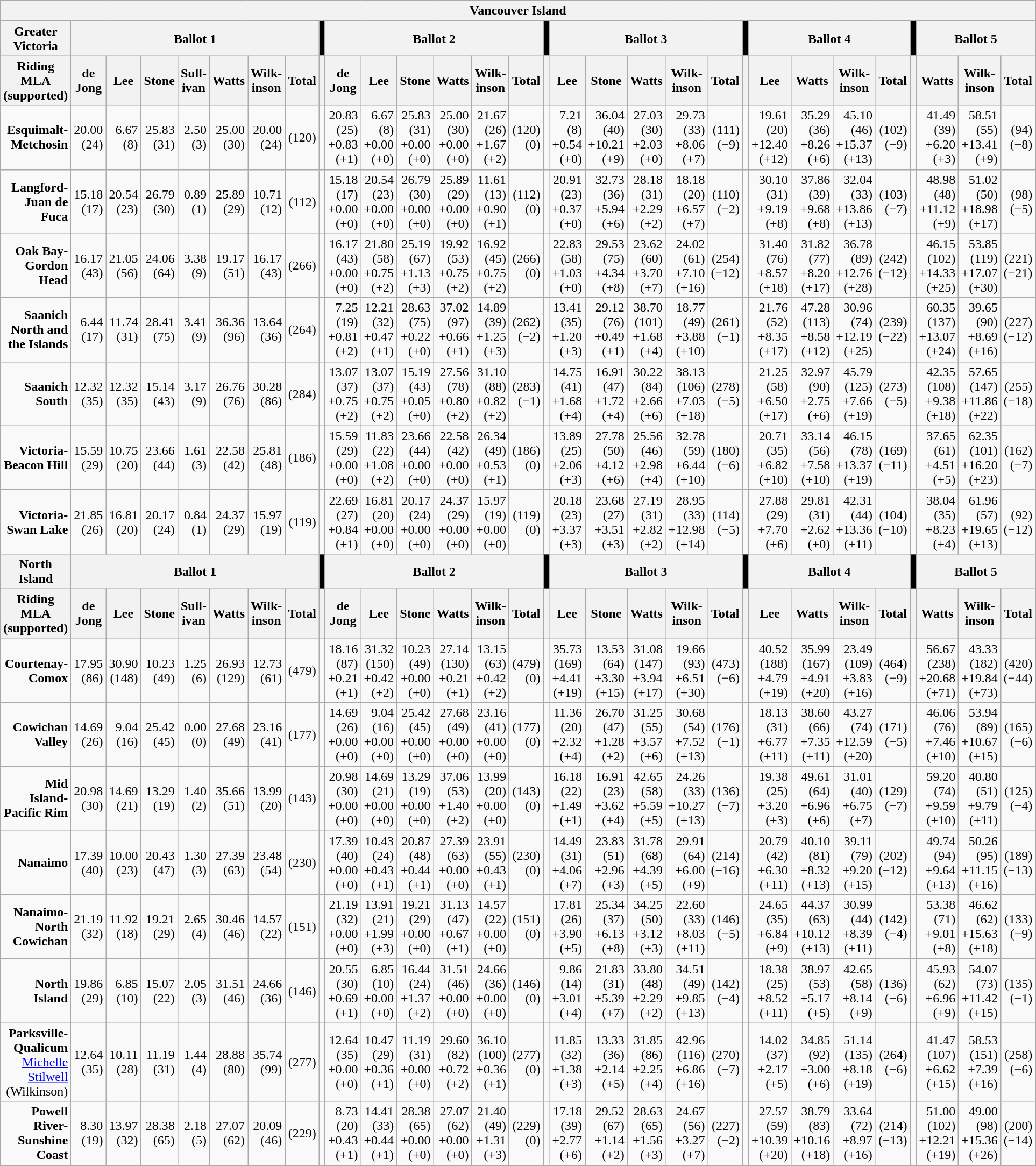<table class="wikitable mw-collapsible mw-collapsed">
<tr>
<th colspan = "30">Vancouver Island</th>
</tr>
<tr>
<th style="width:250px;">Greater Victoria</th>
<th colspan = "7">Ballot 1</th>
<th scope="col" style="width: 1px;background:black"></th>
<th colspan = "6">Ballot 2</th>
<th scope="col" style="width: 1px;background:black"></th>
<th colspan = "5">Ballot 3</th>
<th scope="col" style="width: 1px;background:black"></th>
<th colspan = "4">Ballot 4</th>
<th scope="col" style="width: 1px;background:black"></th>
<th colspan = "3">Ballot 5</th>
</tr>
<tr>
<th>Riding<br>MLA (supported)</th>
<th style="width:50px;">de Jong</th>
<th style="width:50px;">Lee</th>
<th style="width:50px;">Stone</th>
<th style="width:50px;">Sull-ivan</th>
<th style="width:50px;">Watts</th>
<th style="width:50px;">Wilk-inson</th>
<th style="width:50px;">Total</th>
<th></th>
<th style="width:50px;">de Jong</th>
<th style="width:50px;">Lee</th>
<th style="width:50px;">Stone</th>
<th style="width:50px;">Watts</th>
<th style="width:50px;">Wilk-inson</th>
<th style="width:50px;">Total</th>
<th></th>
<th style="width:50px;">Lee</th>
<th style="width:50px;">Stone</th>
<th style="width:50px;">Watts</th>
<th style="width:50px;">Wilk-inson</th>
<th style="width:50px;">Total</th>
<th></th>
<th style="width:50px;">Lee</th>
<th style="width:50px;">Watts</th>
<th style="width:50px;">Wilk-inson</th>
<th style="width:50px;">Total</th>
<th></th>
<th style="width:50px;">Watts</th>
<th style="width:50px;">Wilk-inson</th>
<th style="width:50px;">Total</th>
</tr>
<tr style="text-align:right;">
<td><strong>Esquimalt-Metchosin</strong></td>
<td>20.00<br>(24)</td>
<td>6.67<br>(8)</td>
<td>25.83<br>(31)</td>
<td>2.50<br>(3)</td>
<td>25.00<br>(30)</td>
<td>20.00<br>(24)</td>
<td>(120)</td>
<td></td>
<td>20.83<br>(25)<br>+0.83<br>(+1)</td>
<td>6.67<br>(8)<br>+0.00<br>(+0)</td>
<td>25.83<br>(31)<br>+0.00<br>(+0)</td>
<td>25.00<br>(30)<br>+0.00<br>(+0)</td>
<td>21.67<br>(26)<br>+1.67<br>(+2)</td>
<td>(120)<br>(0)</td>
<td></td>
<td>7.21<br>(8)<br>+0.54<br>(+0)</td>
<td>36.04<br>(40)<br>+10.21<br>(+9)</td>
<td>27.03<br>(30)<br>+2.03<br>(+0)</td>
<td>29.73<br>(33)<br>+8.06<br>(+7)</td>
<td>(111)<br>(−9)</td>
<td></td>
<td>19.61<br>(20)<br>+12.40<br>(+12)</td>
<td>35.29<br>(36)<br>+8.26<br>(+6)</td>
<td>45.10<br>(46)<br>+15.37<br>(+13)</td>
<td>(102)<br>(−9)</td>
<td></td>
<td>41.49<br>(39)<br>+6.20<br>(+3)</td>
<td>58.51<br>(55)<br>+13.41<br>(+9)</td>
<td>(94)<br>(−8)</td>
</tr>
<tr style="text-align:right;">
<td><strong>Langford-Juan de Fuca</strong></td>
<td>15.18<br>(17)</td>
<td>20.54<br>(23)</td>
<td>26.79<br>(30)</td>
<td>0.89<br>(1)</td>
<td>25.89<br>(29)</td>
<td>10.71<br>(12)</td>
<td>(112)</td>
<td></td>
<td>15.18<br>(17)<br>+0.00<br>(+0)</td>
<td>20.54<br>(23)<br>+0.00<br>(+0)</td>
<td>26.79<br>(30)<br>+0.00<br>(+0)</td>
<td>25.89<br>(29)<br>+0.00<br>(+0)</td>
<td>11.61<br>(13)<br>+0.90<br>(+1)</td>
<td>(112)<br>(0)</td>
<td></td>
<td>20.91<br>(23)<br>+0.37<br>(+0)</td>
<td>32.73<br>(36)<br>+5.94<br>(+6)</td>
<td>28.18<br>(31)<br>+2.29<br>(+2)</td>
<td>18.18<br>(20)<br>+6.57<br>(+7)</td>
<td>(110)<br>(−2)</td>
<td></td>
<td>30.10<br>(31)<br>+9.19<br>(+8)</td>
<td>37.86<br>(39)<br>+9.68<br>(+8)</td>
<td>32.04<br>(33)<br>+13.86<br>(+13)</td>
<td>(103)<br>(−7)</td>
<td></td>
<td>48.98<br>(48)<br>+11.12<br>(+9)</td>
<td>51.02<br>(50)<br>+18.98<br>(+17)</td>
<td>(98)<br>(−5)</td>
</tr>
<tr style="text-align:right;">
<td><strong>Oak Bay-Gordon Head</strong></td>
<td>16.17<br>(43)</td>
<td>21.05<br>(56)</td>
<td>24.06<br>(64)</td>
<td>3.38<br>(9)</td>
<td>19.17<br>(51)</td>
<td>16.17<br>(43)</td>
<td>(266)</td>
<td></td>
<td>16.17<br>(43)<br>+0.00<br>(+0)</td>
<td>21.80<br>(58)<br>+0.75<br>(+2)</td>
<td>25.19<br>(67)<br>+1.13<br>(+3)</td>
<td>19.92<br>(53)<br>+0.75<br>(+2)</td>
<td>16.92<br>(45)<br>+0.75<br>(+2)</td>
<td>(266)<br>(0)</td>
<td></td>
<td>22.83<br>(58)<br>+1.03<br>(+0)</td>
<td>29.53<br>(75)<br>+4.34<br>(+8)</td>
<td>23.62<br>(60)<br>+3.70<br>(+7)</td>
<td>24.02<br>(61)<br>+7.10<br>(+16)</td>
<td>(254)<br>(−12)</td>
<td></td>
<td>31.40<br>(76)<br>+8.57<br>(+18)</td>
<td>31.82<br>(77)<br>+8.20<br>(+17)</td>
<td>36.78<br>(89)<br>+12.76<br>(+28)</td>
<td>(242)<br>(−12)</td>
<td></td>
<td>46.15<br>(102)<br>+14.33<br>(+25)</td>
<td>53.85<br>(119)<br>+17.07<br>(+30)</td>
<td>(221)<br>(−21)</td>
</tr>
<tr style="text-align:right;">
<td><strong>Saanich North and the Islands</strong></td>
<td>6.44<br>(17)</td>
<td>11.74<br>(31)</td>
<td>28.41<br>(75)</td>
<td>3.41<br>(9)</td>
<td>36.36<br>(96)</td>
<td>13.64<br>(36)</td>
<td>(264)</td>
<td></td>
<td>7.25<br>(19)<br>+0.81<br>(+2)</td>
<td>12.21<br>(32)<br>+0.47<br>(+1)</td>
<td>28.63<br>(75)<br>+0.22<br>(+0)</td>
<td>37.02<br>(97)<br>+0.66<br>(+1)</td>
<td>14.89<br>(39)<br>+1.25<br>(+3)</td>
<td>(262)<br>(−2)</td>
<td></td>
<td>13.41<br>(35)<br>+1.20<br>(+3)</td>
<td>29.12<br>(76)<br>+0.49<br>(+1)</td>
<td>38.70<br>(101)<br>+1.68<br>(+4)</td>
<td>18.77<br>(49)<br>+3.88<br>(+10)</td>
<td>(261)<br>(−1)</td>
<td></td>
<td>21.76<br>(52)<br>+8.35<br>(+17)</td>
<td>47.28<br>(113)<br>+8.58<br>(+12)</td>
<td>30.96<br>(74)<br>+12.19<br>(+25)</td>
<td>(239)<br>(−22)</td>
<td></td>
<td>60.35<br>(137)<br>+13.07<br>(+24)</td>
<td>39.65<br>(90)<br>+8.69<br>(+16)</td>
<td>(227)<br>(−12)</td>
</tr>
<tr style="text-align:right;">
<td><strong>Saanich South</strong></td>
<td>12.32<br>(35)</td>
<td>12.32<br>(35)</td>
<td>15.14<br>(43)</td>
<td>3.17<br>(9)</td>
<td>26.76<br>(76)</td>
<td>30.28<br>(86)</td>
<td>(284)</td>
<td></td>
<td>13.07<br>(37)<br>+0.75<br>(+2)</td>
<td>13.07<br>(37)<br>+0.75<br>(+2)</td>
<td>15.19<br>(43)<br>+0.05<br>(+0)</td>
<td>27.56<br>(78)<br>+0.80<br>(+2)</td>
<td>31.10<br>(88)<br>+0.82<br>(+2)</td>
<td>(283)<br>(−1)</td>
<td></td>
<td>14.75<br>(41)<br>+1.68<br>(+4)</td>
<td>16.91<br>(47)<br>+1.72<br>(+4)</td>
<td>30.22<br>(84)<br>+2.66<br>(+6)</td>
<td>38.13<br>(106)<br>+7.03<br>(+18)</td>
<td>(278)<br>(−5)</td>
<td></td>
<td>21.25<br>(58)<br>+6.50<br>(+17)</td>
<td>32.97<br>(90)<br>+2.75<br>(+6)</td>
<td>45.79<br>(125)<br>+7.66<br>(+19)</td>
<td>(273)<br>(−5)</td>
<td></td>
<td>42.35<br>(108)<br>+9.38<br>(+18)</td>
<td>57.65<br>(147)<br>+11.86<br>(+22)</td>
<td>(255)<br>(−18)</td>
</tr>
<tr style="text-align:right;">
<td><strong>Victoria-Beacon Hill</strong></td>
<td>15.59<br>(29)</td>
<td>10.75<br>(20)</td>
<td>23.66<br>(44)</td>
<td>1.61<br>(3)</td>
<td>22.58<br>(42)</td>
<td>25.81<br>(48)</td>
<td>(186)</td>
<td></td>
<td>15.59<br>(29)<br>+0.00<br>(+0)</td>
<td>11.83<br>(22)<br>+1.08<br>(+2)</td>
<td>23.66<br>(44)<br>+0.00<br>(+0)</td>
<td>22.58<br>(42)<br>+0.00<br>(+0)</td>
<td>26.34<br>(49)<br>+0.53<br>(+1)</td>
<td>(186)<br>(0)</td>
<td></td>
<td>13.89<br>(25)<br>+2.06<br>(+3)</td>
<td>27.78<br>(50)<br>+4.12<br>(+6)</td>
<td>25.56<br>(46)<br>+2.98<br>(+4)</td>
<td>32.78<br>(59)<br>+6.44<br>(+10)</td>
<td>(180)<br>(−6)</td>
<td></td>
<td>20.71<br>(35)<br>+6.82<br>(+10)</td>
<td>33.14<br>(56)<br>+7.58<br>(+10)</td>
<td>46.15<br>(78)<br>+13.37<br>(+19)</td>
<td>(169)<br>(−11)</td>
<td></td>
<td>37.65<br>(61)<br>+4.51<br>(+5)</td>
<td>62.35<br>(101)<br>+16.20<br>(+23)</td>
<td>(162)<br>(−7)</td>
</tr>
<tr style="text-align:right;">
<td><strong>Victoria-Swan Lake</strong></td>
<td>21.85<br>(26)</td>
<td>16.81<br>(20)</td>
<td>20.17<br>(24)</td>
<td>0.84<br>(1)</td>
<td>24.37<br>(29)</td>
<td>15.97<br>(19)</td>
<td>(119)</td>
<td></td>
<td>22.69<br>(27)<br>+0.84<br>(+1)</td>
<td>16.81<br>(20)<br>+0.00<br>(+0)</td>
<td>20.17<br>(24)<br>+0.00<br>(+0)</td>
<td>24.37<br>(29)<br>+0.00<br>(+0)</td>
<td>15.97<br>(19)<br>+0.00<br>(+0)</td>
<td>(119)<br>(0)</td>
<td></td>
<td>20.18<br>(23)<br>+3.37<br>(+3)</td>
<td>23.68<br>(27)<br>+3.51<br>(+3)</td>
<td>27.19<br>(31)<br>+2.82<br>(+2)</td>
<td>28.95<br>(33)<br>+12.98<br>(+14)</td>
<td>(114)<br>(−5)</td>
<td></td>
<td>27.88<br>(29)<br>+7.70<br>(+6)</td>
<td>29.81<br>(31)<br>+2.62<br>(+0)</td>
<td>42.31<br>(44)<br>+13.36<br>(+11)</td>
<td>(104)<br>(−10)</td>
<td></td>
<td>38.04<br>(35)<br>+8.23<br>(+4)</td>
<td>61.96<br>(57)<br>+19.65<br>(+13)</td>
<td>(92)<br>(−12)</td>
</tr>
<tr>
<th style="width:250px;">North Island</th>
<th colspan = "7">Ballot 1</th>
<th scope="col" style="width: 1px;background:black"></th>
<th colspan = "6">Ballot 2</th>
<th scope="col" style="width: 1px;background:black"></th>
<th colspan = "5">Ballot 3</th>
<th scope="col" style="width: 1px;background:black"></th>
<th colspan = "4">Ballot 4</th>
<th scope="col" style="width: 1px;background:black"></th>
<th colspan = "3">Ballot 5</th>
</tr>
<tr>
<th>Riding<br>MLA (supported)</th>
<th style="width:50px;">de Jong</th>
<th style="width:50px;">Lee</th>
<th style="width:50px;">Stone</th>
<th style="width:50px;">Sull-ivan</th>
<th style="width:50px;">Watts</th>
<th style="width:50px;">Wilk-inson</th>
<th style="width:50px;">Total</th>
<th></th>
<th style="width:50px;">de Jong</th>
<th style="width:50px;">Lee</th>
<th style="width:50px;">Stone</th>
<th style="width:50px;">Watts</th>
<th style="width:50px;">Wilk-inson</th>
<th style="width:50px;">Total</th>
<th></th>
<th style="width:50px;">Lee</th>
<th style="width:50px;">Stone</th>
<th style="width:50px;">Watts</th>
<th style="width:50px;">Wilk-inson</th>
<th style="width:50px;">Total</th>
<th></th>
<th style="width:50px;">Lee</th>
<th style="width:50px;">Watts</th>
<th style="width:50px;">Wilk-inson</th>
<th style="width:50px;">Total</th>
<th></th>
<th style="width:50px;">Watts</th>
<th style="width:50px;">Wilk-inson</th>
<th style="width:50px;">Total</th>
</tr>
<tr style="text-align:right;">
<td><strong>Courtenay-Comox</strong></td>
<td>17.95<br>(86)</td>
<td>30.90<br>(148)</td>
<td>10.23<br>(49)</td>
<td>1.25<br>(6)</td>
<td>26.93<br>(129)</td>
<td>12.73<br>(61)</td>
<td>(479)</td>
<td></td>
<td>18.16<br>(87)<br>+0.21<br>(+1)</td>
<td>31.32<br>(150)<br>+0.42<br>(+2)</td>
<td>10.23<br>(49)<br>+0.00<br>(+0)</td>
<td>27.14<br>(130)<br>+0.21<br>(+1)</td>
<td>13.15<br>(63)<br>+0.42<br>(+2)</td>
<td>(479)<br>(0)</td>
<td></td>
<td>35.73<br>(169)<br>+4.41<br>(+19)</td>
<td>13.53<br>(64)<br>+3.30<br>(+15)</td>
<td>31.08<br>(147)<br>+3.94<br>(+17)</td>
<td>19.66<br>(93)<br>+6.51<br>(+30)</td>
<td>(473)<br>(−6)</td>
<td></td>
<td>40.52<br>(188)<br>+4.79<br>(+19)</td>
<td>35.99<br>(167)<br>+4.91<br>(+20)</td>
<td>23.49<br>(109)<br>+3.83<br>(+16)</td>
<td>(464)<br>(−9)</td>
<td></td>
<td>56.67<br>(238)<br>+20.68<br>(+71)</td>
<td>43.33<br>(182)<br>+19.84<br>(+73)</td>
<td>(420)<br>(−44)</td>
</tr>
<tr style="text-align:right;">
<td><strong>Cowichan Valley</strong></td>
<td>14.69<br>(26)</td>
<td>9.04<br>(16)</td>
<td>25.42<br>(45)</td>
<td>0.00<br>(0)</td>
<td>27.68<br>(49)</td>
<td>23.16<br>(41)</td>
<td>(177)</td>
<td></td>
<td>14.69<br>(26)<br>+0.00<br>(+0)</td>
<td>9.04<br>(16)<br>+0.00<br>(+0)</td>
<td>25.42<br>(45)<br>+0.00<br>(+0)</td>
<td>27.68<br>(49)<br>+0.00<br>(+0)</td>
<td>23.16<br>(41)<br>+0.00<br>(+0)</td>
<td>(177)<br>(0)</td>
<td></td>
<td>11.36<br>(20)<br>+2.32<br>(+4)</td>
<td>26.70<br>(47)<br>+1.28<br>(+2)</td>
<td>31.25<br>(55)<br>+3.57<br>(+6)</td>
<td>30.68<br>(54)<br>+7.52<br>(+13)</td>
<td>(176)<br>(−1)</td>
<td></td>
<td>18.13<br>(31)<br>+6.77<br>(+11)</td>
<td>38.60<br>(66)<br>+7.35<br>(+11)</td>
<td>43.27<br>(74)<br>+12.59<br>(+20)</td>
<td>(171)<br>(−5)</td>
<td></td>
<td>46.06<br>(76)<br>+7.46<br>(+10)</td>
<td>53.94<br>(89)<br>+10.67<br>(+15)</td>
<td>(165)<br>(−6)</td>
</tr>
<tr style="text-align:right;">
<td><strong>Mid Island-Pacific Rim</strong></td>
<td>20.98<br>(30)</td>
<td>14.69<br>(21)</td>
<td>13.29<br>(19)</td>
<td>1.40<br>(2)</td>
<td>35.66<br>(51)</td>
<td>13.99<br>(20)</td>
<td>(143)</td>
<td></td>
<td>20.98<br>(30)<br>+0.00<br>(+0)</td>
<td>14.69<br>(21)<br>+0.00<br>(+0)</td>
<td>13.29<br>(19)<br>+0.00<br>(+0)</td>
<td>37.06<br>(53)<br>+1.40<br>(+2)</td>
<td>13.99<br>(20)<br>+0.00<br>(+0)</td>
<td>(143)<br>(0)</td>
<td></td>
<td>16.18<br>(22)<br>+1.49<br>(+1)</td>
<td>16.91<br>(23)<br>+3.62<br>(+4)</td>
<td>42.65<br>(58)<br>+5.59<br>(+5)</td>
<td>24.26<br>(33)<br>+10.27<br>(+13)</td>
<td>(136)<br>(−7)</td>
<td></td>
<td>19.38<br>(25)<br>+3.20<br>(+3)</td>
<td>49.61<br>(64)<br>+6.96<br>(+6)</td>
<td>31.01<br>(40)<br>+6.75<br>(+7)</td>
<td>(129)<br>(−7)</td>
<td></td>
<td>59.20<br>(74)<br>+9.59<br>(+10)</td>
<td>40.80<br>(51)<br>+9.79<br>(+11)</td>
<td>(125)<br>(−4)</td>
</tr>
<tr style="text-align:right;">
<td><strong>Nanaimo</strong></td>
<td>17.39<br>(40)</td>
<td>10.00<br>(23)</td>
<td>20.43<br>(47)</td>
<td>1.30<br>(3)</td>
<td>27.39<br>(63)</td>
<td>23.48<br>(54)</td>
<td>(230)</td>
<td></td>
<td>17.39<br>(40)<br>+0.00<br>(+0)</td>
<td>10.43<br>(24)<br>+0.43<br>(+1)</td>
<td>20.87<br>(48)<br>+0.44<br>(+1)</td>
<td>27.39<br>(63)<br>+0.00<br>(+0)</td>
<td>23.91<br>(55)<br>+0.43<br>(+1)</td>
<td>(230)<br>(0)</td>
<td></td>
<td>14.49<br>(31)<br>+4.06<br>(+7)</td>
<td>23.83<br>(51)<br>+2.96<br>(+3)</td>
<td>31.78<br>(68)<br>+4.39<br>(+5)</td>
<td>29.91<br>(64)<br>+6.00<br>(+9)</td>
<td>(214)<br>(−16)</td>
<td></td>
<td>20.79<br>(42)<br>+6.30<br>(+11)</td>
<td>40.10<br>(81)<br>+8.32<br>(+13)</td>
<td>39.11<br>(79)<br>+9.20<br>(+15)</td>
<td>(202)<br>(−12)</td>
<td></td>
<td>49.74<br>(94)<br>+9.64<br>(+13)</td>
<td>50.26<br>(95)<br>+11.15<br>(+16)</td>
<td>(189)<br>(−13)</td>
</tr>
<tr style="text-align:right;">
<td><strong>Nanaimo-North Cowichan</strong></td>
<td>21.19<br>(32)</td>
<td>11.92<br>(18)</td>
<td>19.21<br>(29)</td>
<td>2.65<br>(4)</td>
<td>30.46<br>(46)</td>
<td>14.57<br>(22)</td>
<td>(151)</td>
<td></td>
<td>21.19<br>(32)<br>+0.00<br>(+0)</td>
<td>13.91<br>(21)<br>+1.99<br>(+3)</td>
<td>19.21<br>(29)<br>+0.00<br>(+0)</td>
<td>31.13<br>(47)<br>+0.67<br>(+1)</td>
<td>14.57<br>(22)<br>+0.00<br>(+0)</td>
<td>(151)<br>(0)</td>
<td></td>
<td>17.81<br>(26)<br>+3.90<br>(+5)</td>
<td>25.34<br>(37)<br>+6.13<br>(+8)</td>
<td>34.25<br>(50)<br>+3.12<br>(+3)</td>
<td>22.60<br>(33)<br>+8.03<br>(+11)</td>
<td>(146)<br>(−5)</td>
<td></td>
<td>24.65<br>(35)<br>+6.84<br>(+9)</td>
<td>44.37<br>(63)<br>+10.12<br>(+13)</td>
<td>30.99<br>(44)<br>+8.39<br>(+11)</td>
<td>(142)<br>(−4)</td>
<td></td>
<td>53.38<br>(71)<br>+9.01<br>(+8)</td>
<td>46.62<br>(62)<br>+15.63<br>(+18)</td>
<td>(133)<br>(−9)</td>
</tr>
<tr style="text-align:right;">
<td><strong>North Island</strong></td>
<td>19.86<br>(29)</td>
<td>6.85<br>(10)</td>
<td>15.07<br>(22)</td>
<td>2.05<br>(3)</td>
<td>31.51<br>(46)</td>
<td>24.66<br>(36)</td>
<td>(146)</td>
<td></td>
<td>20.55<br>(30)<br>+0.69<br>(+1)</td>
<td>6.85<br>(10)<br>+0.00<br>(+0)</td>
<td>16.44<br>(24)<br>+1.37<br>(+2)</td>
<td>31.51<br>(46)<br>+0.00<br>(+0)</td>
<td>24.66<br>(36)<br>+0.00<br>(+0)</td>
<td>(146)<br>(0)</td>
<td></td>
<td>9.86<br>(14)<br>+3.01<br>(+4)</td>
<td>21.83<br>(31)<br>+5.39<br>(+7)</td>
<td>33.80<br>(48)<br>+2.29<br>(+2)</td>
<td>34.51<br>(49)<br>+9.85<br>(+13)</td>
<td>(142)<br>(−4)</td>
<td></td>
<td>18.38<br>(25)<br>+8.52<br>(+11)</td>
<td>38.97<br>(53)<br>+5.17<br>(+5)</td>
<td>42.65<br>(58)<br>+8.14<br>(+9)</td>
<td>(136)<br>(−6)</td>
<td></td>
<td>45.93<br>(62)<br>+6.96<br>(+9)</td>
<td>54.07<br>(73)<br>+11.42<br>(+15)</td>
<td>(135)<br>(−1)</td>
</tr>
<tr style="text-align:right;">
<td><strong>Parksville-Qualicum</strong><br><a href='#'>Michelle Stilwell</a> (Wilkinson)</td>
<td>12.64<br>(35)</td>
<td>10.11<br>(28)</td>
<td>11.19<br>(31)</td>
<td>1.44<br>(4)</td>
<td>28.88<br>(80)</td>
<td>35.74<br>(99)</td>
<td>(277)</td>
<td></td>
<td>12.64<br>(35)<br>+0.00<br>(+0)</td>
<td>10.47<br>(29)<br>+0.36<br>(+1)</td>
<td>11.19<br>(31)<br>+0.00<br>(+0)</td>
<td>29.60<br>(82)<br>+0.72<br>(+2)</td>
<td>36.10<br>(100)<br>+0.36<br>(+1)</td>
<td>(277)<br>(0)</td>
<td></td>
<td>11.85<br>(32)<br>+1.38<br>(+3)</td>
<td>13.33<br>(36)<br>+2.14<br>(+5)</td>
<td>31.85<br>(86)<br>+2.25<br>(+4)</td>
<td>42.96<br>(116)<br>+6.86<br>(+16)</td>
<td>(270)<br>(−7)</td>
<td></td>
<td>14.02<br>(37)<br>+2.17<br>(+5)</td>
<td>34.85<br>(92)<br>+3.00<br>(+6)</td>
<td>51.14<br>(135)<br>+8.18<br>(+19)</td>
<td>(264)<br>(−6)</td>
<td></td>
<td>41.47<br>(107)<br>+6.62<br>(+15)</td>
<td>58.53<br>(151)<br>+7.39<br>(+16)</td>
<td>(258)<br>(−6)</td>
</tr>
<tr style="text-align:right;">
<td><strong>Powell River-Sunshine Coast</strong></td>
<td>8.30<br>(19)</td>
<td>13.97<br>(32)</td>
<td>28.38<br>(65)</td>
<td>2.18<br>(5)</td>
<td>27.07<br>(62)</td>
<td>20.09<br>(46)</td>
<td>(229)</td>
<td></td>
<td>8.73<br>(20)<br>+0.43<br>(+1)</td>
<td>14.41<br>(33)<br>+0.44<br>(+1)</td>
<td>28.38<br>(65)<br>+0.00<br>(+0)</td>
<td>27.07<br>(62)<br>+0.00<br>(+0)</td>
<td>21.40<br>(49)<br>+1.31<br>(+3)</td>
<td>(229)<br>(0)</td>
<td></td>
<td>17.18<br>(39)<br>+2.77<br>(+6)</td>
<td>29.52<br>(67)<br>+1.14<br>(+2)</td>
<td>28.63<br>(65)<br>+1.56<br>(+3)</td>
<td>24.67<br>(56)<br>+3.27<br>(+7)</td>
<td>(227)<br>(−2)</td>
<td></td>
<td>27.57<br>(59)<br>+10.39<br>(+20)</td>
<td>38.79<br>(83)<br>+10.16<br>(+18)</td>
<td>33.64<br>(72)<br>+8.97<br>(+16)</td>
<td>(214)<br>(−13)</td>
<td></td>
<td>51.00<br>(102)<br>+12.21<br>(+19)</td>
<td>49.00<br>(98)<br>+15.36<br>(+26)</td>
<td>(200)<br>(−14)</td>
</tr>
</table>
